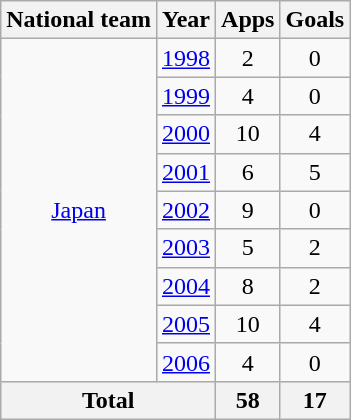<table class="wikitable" style="text-align:center">
<tr>
<th>National team</th>
<th>Year</th>
<th>Apps</th>
<th>Goals</th>
</tr>
<tr>
<td rowspan="9"><a href='#'>Japan</a></td>
<td><a href='#'>1998</a></td>
<td>2</td>
<td>0</td>
</tr>
<tr>
<td><a href='#'>1999</a></td>
<td>4</td>
<td>0</td>
</tr>
<tr>
<td><a href='#'>2000</a></td>
<td>10</td>
<td>4</td>
</tr>
<tr>
<td><a href='#'>2001</a></td>
<td>6</td>
<td>5</td>
</tr>
<tr>
<td><a href='#'>2002</a></td>
<td>9</td>
<td>0</td>
</tr>
<tr>
<td><a href='#'>2003</a></td>
<td>5</td>
<td>2</td>
</tr>
<tr>
<td><a href='#'>2004</a></td>
<td>8</td>
<td>2</td>
</tr>
<tr>
<td><a href='#'>2005</a></td>
<td>10</td>
<td>4</td>
</tr>
<tr>
<td><a href='#'>2006</a></td>
<td>4</td>
<td>0</td>
</tr>
<tr>
<th colspan="2">Total</th>
<th>58</th>
<th>17</th>
</tr>
</table>
